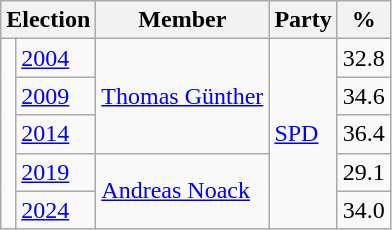<table class=wikitable>
<tr>
<th colspan=2>Election</th>
<th>Member</th>
<th>Party</th>
<th>%</th>
</tr>
<tr>
<td rowspan=5 bgcolor=></td>
<td><a href='#'>2004</a></td>
<td rowspan=3><a href='#'>Thomas Günther</a></td>
<td rowspan=5><a href='#'>SPD</a></td>
<td align=right>32.8</td>
</tr>
<tr>
<td><a href='#'>2009</a></td>
<td align=right>34.6</td>
</tr>
<tr>
<td><a href='#'>2014</a></td>
<td align=right>36.4</td>
</tr>
<tr>
<td><a href='#'>2019</a></td>
<td rowspan=2><a href='#'>Andreas Noack</a></td>
<td align=right>29.1</td>
</tr>
<tr>
<td><a href='#'>2024</a></td>
<td align=right>34.0</td>
</tr>
</table>
